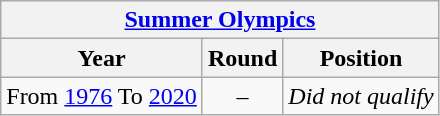<table class="wikitable" style="text-align: center;font-size:100%;">
<tr>
<th colspan=20><a href='#'>Summer Olympics</a></th>
</tr>
<tr>
<th>Year</th>
<th>Round</th>
<th>Position</th>
</tr>
<tr valign="top" bgcolor=>
<td>From  <a href='#'>1976</a> To  <a href='#'>2020</a></td>
<td>–</td>
<td><em>Did not qualify</em></td>
</tr>
</table>
